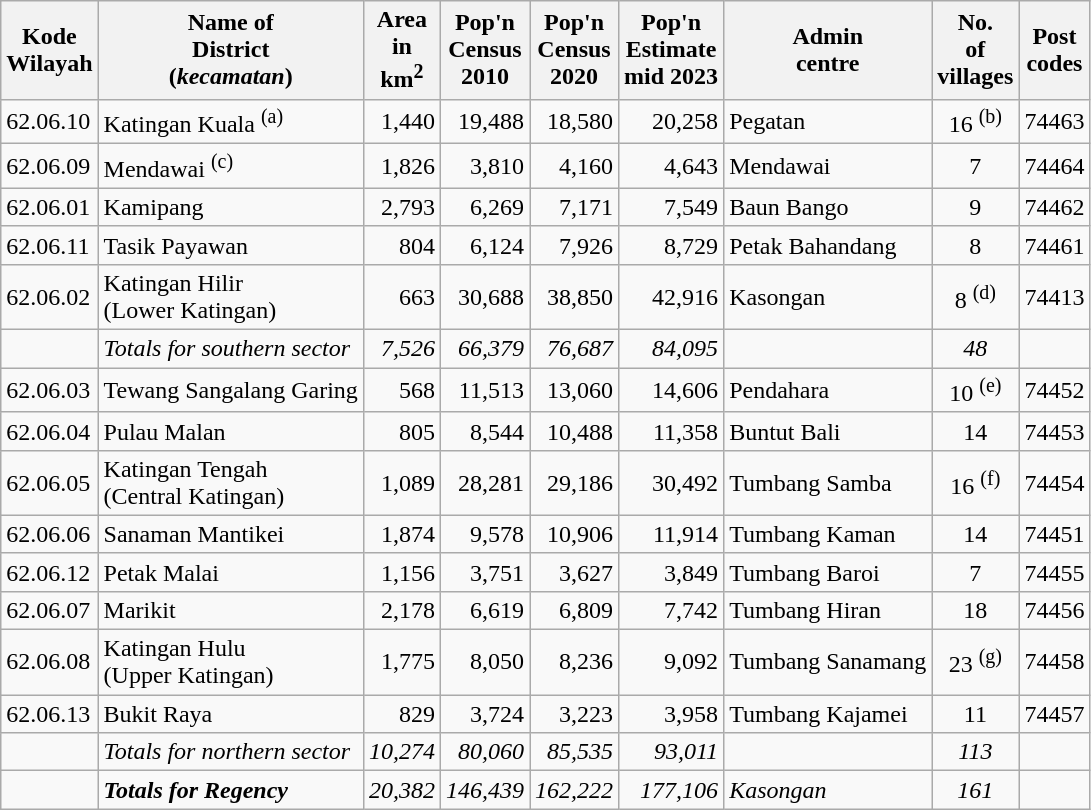<table class="sortable wikitable">
<tr>
<th>Kode <br>Wilayah</th>
<th>Name of<br>District<br>(<em>kecamatan</em>)</th>
<th>Area <br> in <br>km<sup>2</sup></th>
<th>Pop'n<br>Census<br>2010</th>
<th>Pop'n<br>Census<br>2020</th>
<th>Pop'n<br>Estimate<br>mid 2023</th>
<th>Admin<br>centre</th>
<th>No.<br>of<br>villages</th>
<th>Post<br>codes</th>
</tr>
<tr>
<td>62.06.10</td>
<td>Katingan Kuala <sup>(a)</sup> </td>
<td align="right">1,440</td>
<td align="right">19,488</td>
<td align="right">18,580</td>
<td align="right">20,258</td>
<td>Pegatan</td>
<td align="center">16 <sup>(b)</sup></td>
<td>74463</td>
</tr>
<tr>
<td>62.06.09</td>
<td>Mendawai <sup>(c)</sup> </td>
<td align="right">1,826</td>
<td align="right">3,810</td>
<td align="right">4,160</td>
<td align="right">4,643</td>
<td>Mendawai</td>
<td align="center">7</td>
<td>74464</td>
</tr>
<tr>
<td>62.06.01</td>
<td>Kamipang </td>
<td align="right">2,793</td>
<td align="right">6,269</td>
<td align="right">7,171</td>
<td align="right">7,549</td>
<td>Baun Bango</td>
<td align="center">9</td>
<td>74462</td>
</tr>
<tr>
<td>62.06.11</td>
<td>Tasik Payawan </td>
<td align="right">804</td>
<td align="right">6,124</td>
<td align="right">7,926</td>
<td align="right">8,729</td>
<td>Petak Bahandang</td>
<td align="center">8</td>
<td>74461</td>
</tr>
<tr>
<td>62.06.02</td>
<td>Katingan Hilir  <br>(Lower Katingan)</td>
<td align="right">663</td>
<td align="right">30,688</td>
<td align="right">38,850</td>
<td align="right">42,916</td>
<td>Kasongan</td>
<td align="center">8 <sup>(d)</sup></td>
<td>74413</td>
</tr>
<tr>
<td></td>
<td><em>Totals for southern sector</em></td>
<td align="right"><em>7,526</em></td>
<td align="right"><em>66,379</em></td>
<td align="right"><em>76,687</em></td>
<td align="right"><em>84,095</em></td>
<td></td>
<td align="center"><em>48</em></td>
<td></td>
</tr>
<tr>
<td>62.06.03</td>
<td>Tewang Sangalang Garing </td>
<td align="right">568</td>
<td align="right">11,513</td>
<td align="right">13,060</td>
<td align="right">14,606</td>
<td>Pendahara</td>
<td align="center">10 <sup>(e)</sup></td>
<td>74452</td>
</tr>
<tr>
<td>62.06.04</td>
<td>Pulau Malan </td>
<td align="right">805</td>
<td align="right">8,544</td>
<td align="right">10,488</td>
<td align="right">11,358</td>
<td>Buntut Bali</td>
<td align="center">14</td>
<td>74453</td>
</tr>
<tr>
<td>62.06.05</td>
<td>Katingan Tengah  <br>(Central Katingan)</td>
<td align="right">1,089</td>
<td align="right">28,281</td>
<td align="right">29,186</td>
<td align="right">30,492</td>
<td>Tumbang Samba</td>
<td align="center">16 <sup>(f)</sup></td>
<td>74454</td>
</tr>
<tr>
<td>62.06.06</td>
<td>Sanaman Mantikei </td>
<td align="right">1,874</td>
<td align="right">9,578</td>
<td align="right">10,906</td>
<td align="right">11,914</td>
<td>Tumbang Kaman</td>
<td align="center">14</td>
<td>74451</td>
</tr>
<tr>
<td>62.06.12</td>
<td>Petak Malai </td>
<td align="right">1,156</td>
<td align="right">3,751</td>
<td align="right">3,627</td>
<td align="right">3,849</td>
<td>Tumbang Baroi</td>
<td align="center">7</td>
<td>74455</td>
</tr>
<tr>
<td>62.06.07</td>
<td>Marikit </td>
<td align="right">2,178</td>
<td align="right">6,619</td>
<td align="right">6,809</td>
<td align="right">7,742</td>
<td>Tumbang Hiran</td>
<td align="center">18</td>
<td>74456</td>
</tr>
<tr>
<td>62.06.08</td>
<td>Katingan Hulu  <br>(Upper Katingan)</td>
<td align="right">1,775</td>
<td align="right">8,050</td>
<td align="right">8,236</td>
<td align="right">9,092</td>
<td>Tumbang Sanamang</td>
<td align="center">23 <sup>(g)</sup></td>
<td>74458</td>
</tr>
<tr>
<td>62.06.13</td>
<td>Bukit Raya </td>
<td align="right">829</td>
<td align="right">3,724</td>
<td align="right">3,223</td>
<td align="right">3,958</td>
<td>Tumbang Kajamei</td>
<td align="center">11</td>
<td>74457</td>
</tr>
<tr>
<td></td>
<td><em>Totals for northern sector</em></td>
<td align="right"><em>10,274</em></td>
<td align="right"><em>80,060</em></td>
<td align="right"><em>85,535</em></td>
<td align="right"><em>93,011</em></td>
<td></td>
<td align="center"><em>113</em></td>
<td></td>
</tr>
<tr>
<td></td>
<td><strong><em>Totals for Regency</em></strong></td>
<td align="right"><em>20,382</em></td>
<td align="right"><em>146,439</em></td>
<td align="right"><em>162,222</em></td>
<td align="right"><em>177,106</em></td>
<td><em>Kasongan</em></td>
<td align="center"><em>161</em></td>
<td></td>
</tr>
</table>
